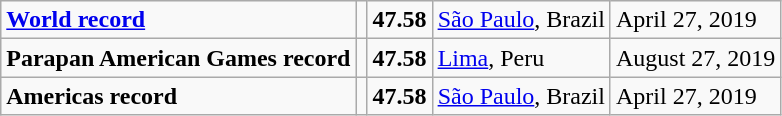<table class="wikitable">
<tr>
<td><strong><a href='#'>World record</a></strong></td>
<td></td>
<td><strong>47.58</strong></td>
<td><a href='#'>São Paulo</a>, Brazil</td>
<td>April 27, 2019</td>
</tr>
<tr>
<td><strong>Parapan American Games record</strong></td>
<td></td>
<td><strong>47.58</strong></td>
<td><a href='#'>Lima</a>, Peru</td>
<td>August 27, 2019</td>
</tr>
<tr>
<td><strong>Americas record</strong></td>
<td></td>
<td><strong>47.58</strong></td>
<td><a href='#'>São Paulo</a>, Brazil</td>
<td>April 27, 2019</td>
</tr>
</table>
